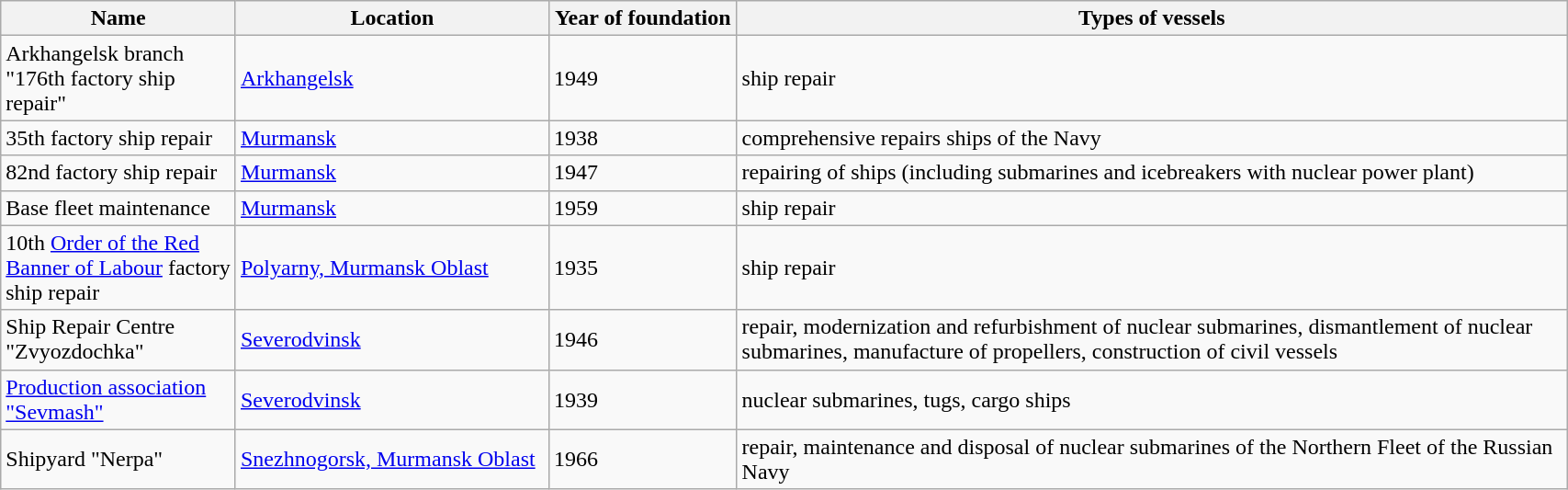<table class="wikitable" style="width:90%;">
<tr>
<th style="width:15%;">Name</th>
<th style="width:20%;">Location</th>
<th style="width:12%;">Year of foundation</th>
<th>Types of vessels</th>
</tr>
<tr>
<td>Arkhangelsk branch "176th factory ship repair"</td>
<td><a href='#'>Arkhangelsk</a></td>
<td>1949</td>
<td>ship repair</td>
</tr>
<tr>
<td>35th factory ship repair</td>
<td><a href='#'>Murmansk</a></td>
<td>1938</td>
<td>comprehensive repairs ships of the Navy</td>
</tr>
<tr>
<td>82nd factory ship repair</td>
<td><a href='#'>Murmansk</a></td>
<td>1947</td>
<td>repairing of ships (including submarines and icebreakers with nuclear power plant)</td>
</tr>
<tr>
<td>Base fleet maintenance</td>
<td><a href='#'>Murmansk</a></td>
<td>1959</td>
<td>ship repair</td>
</tr>
<tr>
<td>10th <a href='#'>Order of the Red Banner of Labour</a> factory ship repair</td>
<td><a href='#'>Polyarny, Murmansk Oblast</a></td>
<td>1935</td>
<td>ship repair</td>
</tr>
<tr>
<td>Ship Repair Centre "Zvyozdochka"</td>
<td><a href='#'>Severodvinsk</a></td>
<td>1946</td>
<td>repair, modernization and refurbishment of nuclear submarines, dismantlement of nuclear submarines, manufacture of propellers, construction of civil vessels</td>
</tr>
<tr>
<td><a href='#'>Production association "Sevmash"</a></td>
<td><a href='#'>Severodvinsk</a></td>
<td>1939</td>
<td>nuclear submarines, tugs, cargo ships</td>
</tr>
<tr>
<td>Shipyard "Nerpa"</td>
<td><a href='#'>Snezhnogorsk, Murmansk Oblast</a></td>
<td>1966</td>
<td>repair, maintenance and disposal of nuclear submarines of the Northern Fleet of the Russian Navy</td>
</tr>
</table>
